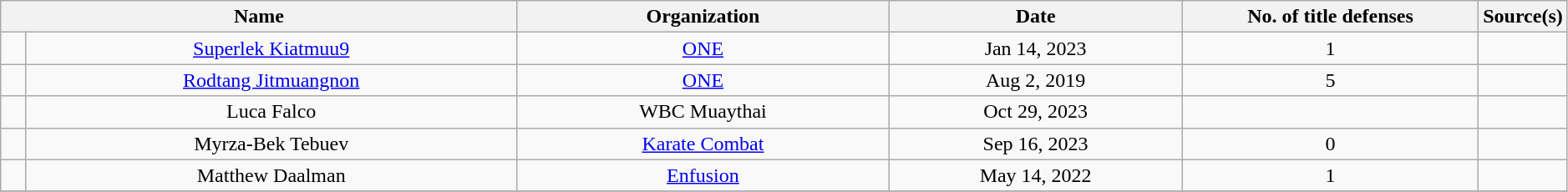<table class="wikitable" style="width:99%; text-align:center;">
<tr>
<th colspan="2" style="width:35%;">Name</th>
<th style="width:25%;">Organization</th>
<th width=20%>Date</th>
<th width=20%>No. of title defenses</th>
<th>Source(s)</th>
</tr>
<tr>
<td><br></td>
<td><a href='#'>Superlek Kiatmuu9</a></td>
<td><a href='#'>ONE</a> <br></td>
<td>Jan 14, 2023</td>
<td>1</td>
<td></td>
</tr>
<tr>
<td><br></td>
<td><a href='#'>Rodtang Jitmuangnon</a></td>
<td><a href='#'>ONE</a> <br></td>
<td>Aug 2, 2019</td>
<td>5</td>
<td></td>
</tr>
<tr>
<td><br></td>
<td>Luca Falco</td>
<td>WBC Muaythai</td>
<td>Oct 29, 2023</td>
<td></td>
<td></td>
</tr>
<tr>
<td><br></td>
<td>Myrza-Bek Tebuev</td>
<td><a href='#'>Karate Combat</a></td>
<td>Sep 16, 2023</td>
<td>0</td>
<td></td>
</tr>
<tr>
<td><br></td>
<td>Matthew Daalman</td>
<td><a href='#'>Enfusion</a></td>
<td>May 14, 2022</td>
<td>1</td>
<td></td>
</tr>
<tr>
</tr>
</table>
